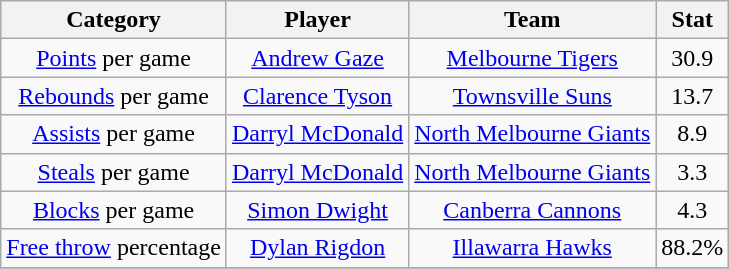<table class="wikitable" style="text-align:center">
<tr>
<th>Category</th>
<th>Player</th>
<th>Team</th>
<th>Stat</th>
</tr>
<tr>
<td><a href='#'>Points</a> per game</td>
<td><a href='#'>Andrew Gaze</a></td>
<td><a href='#'>Melbourne Tigers</a></td>
<td>30.9</td>
</tr>
<tr>
<td><a href='#'>Rebounds</a> per game</td>
<td><a href='#'>Clarence Tyson</a></td>
<td><a href='#'>Townsville Suns</a></td>
<td>13.7</td>
</tr>
<tr>
<td><a href='#'>Assists</a> per game</td>
<td><a href='#'>Darryl McDonald</a></td>
<td><a href='#'>North Melbourne Giants</a></td>
<td>8.9</td>
</tr>
<tr>
<td><a href='#'>Steals</a> per game</td>
<td><a href='#'>Darryl McDonald</a></td>
<td><a href='#'>North Melbourne Giants</a></td>
<td>3.3</td>
</tr>
<tr>
<td><a href='#'>Blocks</a> per game</td>
<td><a href='#'>Simon Dwight</a></td>
<td><a href='#'>Canberra Cannons</a></td>
<td>4.3</td>
</tr>
<tr>
<td><a href='#'>Free throw</a> percentage</td>
<td><a href='#'>Dylan Rigdon</a></td>
<td><a href='#'>Illawarra Hawks</a></td>
<td>88.2%</td>
</tr>
<tr>
</tr>
</table>
